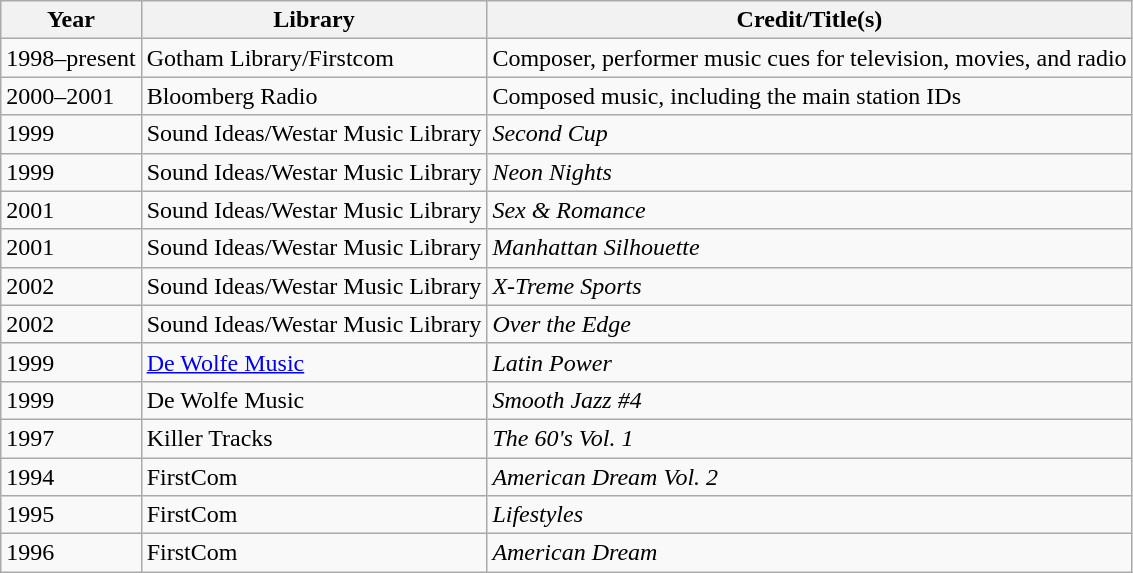<table class="wikitable">
<tr>
<th>Year</th>
<th>Library</th>
<th>Credit/Title(s)</th>
</tr>
<tr>
<td>1998–present</td>
<td>Gotham Library/Firstcom</td>
<td>Composer, performer music cues for television, movies, and radio</td>
</tr>
<tr>
<td>2000–2001</td>
<td>Bloomberg Radio</td>
<td>Composed music, including the main station IDs</td>
</tr>
<tr>
<td>1999</td>
<td>Sound Ideas/Westar Music Library</td>
<td><em>Second Cup</em></td>
</tr>
<tr>
<td>1999</td>
<td>Sound Ideas/Westar Music Library</td>
<td><em>Neon Nights</em></td>
</tr>
<tr>
<td>2001</td>
<td>Sound Ideas/Westar Music Library</td>
<td><em>Sex & Romance</em></td>
</tr>
<tr>
<td>2001</td>
<td>Sound Ideas/Westar Music Library</td>
<td><em>Manhattan Silhouette</em></td>
</tr>
<tr>
<td>2002</td>
<td>Sound Ideas/Westar Music Library</td>
<td><em>X-Treme Sports</em></td>
</tr>
<tr>
<td>2002</td>
<td>Sound Ideas/Westar Music Library</td>
<td><em>Over the Edge</em></td>
</tr>
<tr>
<td>1999</td>
<td><a href='#'>De Wolfe Music</a></td>
<td><em>Latin Power</em></td>
</tr>
<tr>
<td>1999</td>
<td>De Wolfe Music</td>
<td><em>Smooth Jazz #4</em></td>
</tr>
<tr>
<td>1997</td>
<td>Killer Tracks</td>
<td><em>The 60's Vol. 1</em></td>
</tr>
<tr>
<td>1994</td>
<td>FirstCom</td>
<td><em>American Dream Vol. 2</em></td>
</tr>
<tr>
<td>1995</td>
<td>FirstCom</td>
<td><em>Lifestyles</em></td>
</tr>
<tr>
<td>1996</td>
<td>FirstCom</td>
<td><em>American Dream</em></td>
</tr>
</table>
